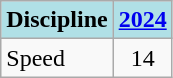<table class="wikitable" style="text-align: center;">
<tr>
<th style="background: #b0e0e6;">Discipline</th>
<th style="background: #b0e0e6;"><a href='#'>2024</a></th>
</tr>
<tr>
<td align="left">Speed</td>
<td>14</td>
</tr>
</table>
